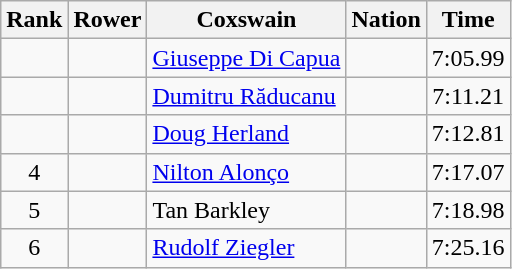<table class="wikitable sortable" style="text-align:center">
<tr>
<th>Rank</th>
<th>Rower</th>
<th>Coxswain</th>
<th>Nation</th>
<th>Time</th>
</tr>
<tr>
<td></td>
<td align=left data-sort-value="Abbagnale, Carmine"></td>
<td align=left data-sort-value="Di Capua, Giuseppe"><a href='#'>Giuseppe Di Capua</a></td>
<td align=left></td>
<td>7:05.99</td>
</tr>
<tr>
<td></td>
<td align=left data-sort-value="Popescu, Dimitrie"></td>
<td align=left data-sort-value="Răducanu, Dumitru"><a href='#'>Dumitru Răducanu</a></td>
<td align=left></td>
<td>7:11.21</td>
</tr>
<tr>
<td></td>
<td align=left data-sort-value="Espeseth, Robert"></td>
<td align=left data-sort-value="Herland, Doug"><a href='#'>Doug Herland</a></td>
<td align=left></td>
<td>7:12.81</td>
</tr>
<tr>
<td>4</td>
<td align=left data-sort-value="Neto, Ángelo Roso"></td>
<td align=left data-sort-value="Alonço, Nilton"><a href='#'>Nilton Alonço</a></td>
<td align=left></td>
<td>7:17.07</td>
</tr>
<tr>
<td>5</td>
<td align=left data-sort-value="Backer, Harold"></td>
<td align=left data-sort-value="Barkley, Tan">Tan Barkley</td>
<td align="left"></td>
<td>7:18.98</td>
</tr>
<tr>
<td>6</td>
<td align=left data-sort-value="Göpfert, Dieter"></td>
<td align=left data-sort-value="Ziegler, Rudolf"><a href='#'>Rudolf Ziegler</a></td>
<td align=left></td>
<td>7:25.16</td>
</tr>
</table>
